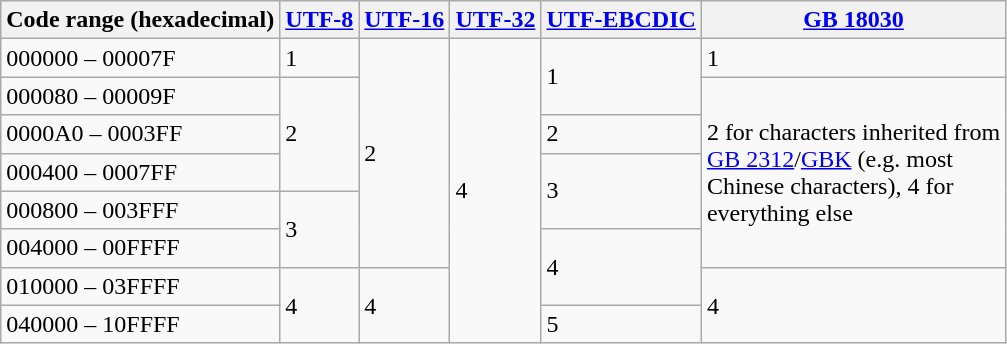<table class="wikitable">
<tr>
<th>Code range (hexadecimal)</th>
<th><a href='#'>UTF-8</a></th>
<th><a href='#'>UTF-16</a></th>
<th><a href='#'>UTF-32</a></th>
<th><a href='#'>UTF-EBCDIC</a></th>
<th><a href='#'>GB 18030</a></th>
</tr>
<tr>
<td>000000 – 00007F</td>
<td>1</td>
<td rowspan=6>2</td>
<td rowspan=8>4</td>
<td rowspan=2>1</td>
<td>1</td>
</tr>
<tr>
<td>000080 – 00009F</td>
<td rowspan=3>2</td>
<td rowspan=5>2 for characters inherited from<br><a href='#'>GB 2312</a>/<a href='#'>GBK</a> (e.g. most<br>Chinese characters), 4 for<br>everything else</td>
</tr>
<tr>
<td>0000A0 – 0003FF</td>
<td>2</td>
</tr>
<tr>
<td>000400 – 0007FF</td>
<td rowspan=2>3</td>
</tr>
<tr>
<td>000800 – 003FFF</td>
<td rowspan=2>3</td>
</tr>
<tr>
<td>004000 – 00FFFF</td>
<td rowspan=2>4</td>
</tr>
<tr>
<td>010000 – 03FFFF</td>
<td rowspan=2>4</td>
<td rowspan=2>4</td>
<td rowspan=2>4</td>
</tr>
<tr>
<td>040000 – 10FFFF</td>
<td>5</td>
</tr>
</table>
